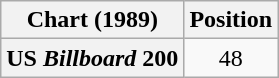<table class="wikitable plainrowheaders" style="text-align:center">
<tr>
<th>Chart (1989)</th>
<th>Position</th>
</tr>
<tr>
<th scope="row">US <em>Billboard</em> 200</th>
<td>48</td>
</tr>
</table>
